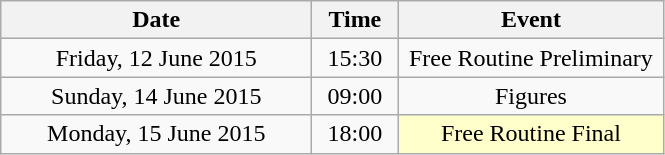<table class="wikitable" style="text-align:center">
<tr>
<th width=200>Date</th>
<th width=50>Time</th>
<th width=170>Event</th>
</tr>
<tr>
<td>Friday, 12 June 2015</td>
<td>15:30</td>
<td>Free Routine Preliminary</td>
</tr>
<tr>
<td>Sunday, 14 June 2015</td>
<td>09:00</td>
<td>Figures</td>
</tr>
<tr>
<td>Monday, 15 June 2015</td>
<td>18:00</td>
<td bgcolor=ffffcc>Free Routine Final</td>
</tr>
</table>
